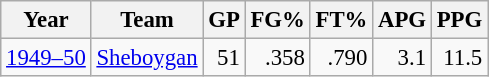<table class="wikitable sortable" style="font-size:95%; text-align:right;">
<tr>
<th>Year</th>
<th>Team</th>
<th>GP</th>
<th>FG%</th>
<th>FT%</th>
<th>APG</th>
<th>PPG</th>
</tr>
<tr>
<td style="text-align:left;"><a href='#'>1949–50</a></td>
<td style="text-align:left;"><a href='#'>Sheboygan</a></td>
<td>51</td>
<td>.358</td>
<td>.790</td>
<td>3.1</td>
<td>11.5</td>
</tr>
</table>
